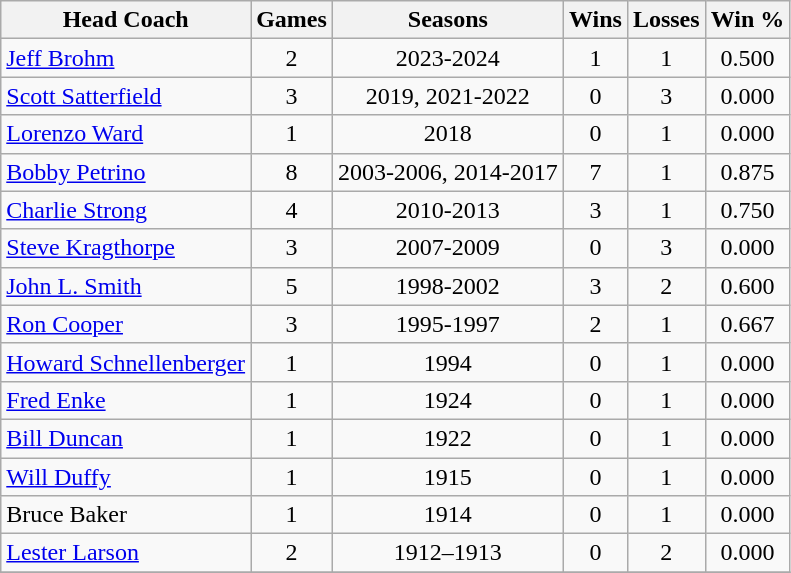<table class="sortable wikitable" style="text-align:center">
<tr>
<th>Head Coach</th>
<th>Games</th>
<th>Seasons</th>
<th>Wins</th>
<th>Losses</th>
<th>Win %</th>
</tr>
<tr>
<td align="left"><a href='#'>Jeff Brohm</a></td>
<td>2</td>
<td>2023-2024</td>
<td>1</td>
<td>1</td>
<td>0.500</td>
</tr>
<tr>
<td align="left"><a href='#'>Scott Satterfield</a></td>
<td>3</td>
<td>2019, 2021-2022</td>
<td>0</td>
<td>3</td>
<td>0.000</td>
</tr>
<tr>
<td align="left"><a href='#'>Lorenzo Ward</a></td>
<td>1</td>
<td>2018</td>
<td>0</td>
<td>1</td>
<td>0.000</td>
</tr>
<tr>
<td align="left"><a href='#'>Bobby Petrino</a></td>
<td>8</td>
<td>2003-2006, 2014-2017</td>
<td>7</td>
<td>1</td>
<td>0.875</td>
</tr>
<tr>
<td align="left"><a href='#'>Charlie Strong</a></td>
<td>4</td>
<td>2010-2013</td>
<td>3</td>
<td>1</td>
<td>0.750</td>
</tr>
<tr>
<td align="left"><a href='#'>Steve Kragthorpe</a></td>
<td>3</td>
<td>2007-2009</td>
<td>0</td>
<td>3</td>
<td>0.000</td>
</tr>
<tr>
<td align="left"><a href='#'>John L. Smith</a></td>
<td>5</td>
<td>1998-2002</td>
<td>3</td>
<td>2</td>
<td>0.600</td>
</tr>
<tr>
<td align="left"><a href='#'>Ron Cooper</a></td>
<td>3</td>
<td>1995-1997</td>
<td>2</td>
<td>1</td>
<td>0.667</td>
</tr>
<tr>
<td align="left"><a href='#'>Howard Schnellenberger</a></td>
<td>1</td>
<td>1994</td>
<td>0</td>
<td>1</td>
<td>0.000</td>
</tr>
<tr>
<td align="left"><a href='#'>Fred Enke</a></td>
<td>1</td>
<td>1924</td>
<td>0</td>
<td>1</td>
<td>0.000</td>
</tr>
<tr>
<td align="left"><a href='#'>Bill Duncan</a></td>
<td>1</td>
<td>1922</td>
<td>0</td>
<td>1</td>
<td>0.000</td>
</tr>
<tr>
<td align="left"><a href='#'>Will Duffy</a></td>
<td>1</td>
<td>1915</td>
<td>0</td>
<td>1</td>
<td>0.000</td>
</tr>
<tr>
<td align="left">Bruce Baker</td>
<td>1</td>
<td>1914</td>
<td>0</td>
<td>1</td>
<td>0.000</td>
</tr>
<tr>
<td align="left"><a href='#'>Lester Larson</a></td>
<td>2</td>
<td>1912–1913</td>
<td>0</td>
<td>2</td>
<td>0.000</td>
</tr>
<tr>
</tr>
</table>
